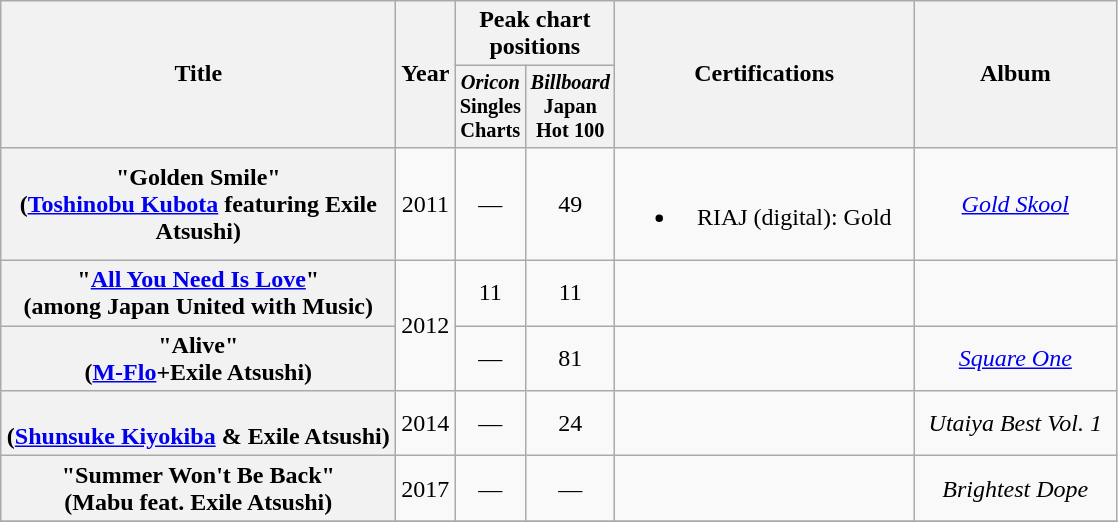<table class="wikitable plainrowheaders" style="text-align:center;">
<tr>
<th scope="col" rowspan="2" style="width:16em;">Title</th>
<th scope="col" rowspan="2" style="width:2em;">Year</th>
<th scope="col" colspan="2">Peak chart positions</th>
<th scope="col" rowspan="2" style="width:12em;">Certifications</th>
<th scope="col" rowspan="2" style="width:8em;">Album</th>
</tr>
<tr>
<th style="width:3em;font-size:85%"><em>Oricon</em> Singles Charts<br></th>
<th style="width:3em;font-size:85%"><em>Billboard</em> Japan Hot 100<br></th>
</tr>
<tr>
<th scope="row">"Golden Smile"<br><span>(<a href='#'>Toshinobu Kubota</a> featuring Exile Atsushi)</span></th>
<td>2011</td>
<td>—</td>
<td>49</td>
<td><br><ul><li>RIAJ <span>(digital)</span>: Gold</li></ul></td>
<td><em><a href='#'>Gold Skool</a></em></td>
</tr>
<tr>
<th scope="row">"<a href='#'>All You Need Is Love</a>"<br><span>(among Japan United with Music)</span></th>
<td rowspan="2">2012</td>
<td>11</td>
<td>11</td>
<td></td>
<td></td>
</tr>
<tr>
<th scope="row">"Alive"<br><span>(<a href='#'>M-Flo</a>+Exile Atsushi)</span></th>
<td>—</td>
<td>81</td>
<td></td>
<td><em><a href='#'>Square One</a></em></td>
</tr>
<tr>
<th scope="row"><br><span>(<a href='#'>Shunsuke Kiyokiba</a> & Exile Atsushi)</span></th>
<td>2014</td>
<td>—</td>
<td>24</td>
<td></td>
<td><em>Utaiya Best Vol. 1</em></td>
</tr>
<tr>
<th scope="row">"Summer Won't Be Back"<br><span>(Mabu feat. Exile Atsushi)</span></th>
<td>2017</td>
<td>—</td>
<td>—</td>
<td></td>
<td><em>Brightest Dope</em></td>
</tr>
<tr>
</tr>
</table>
